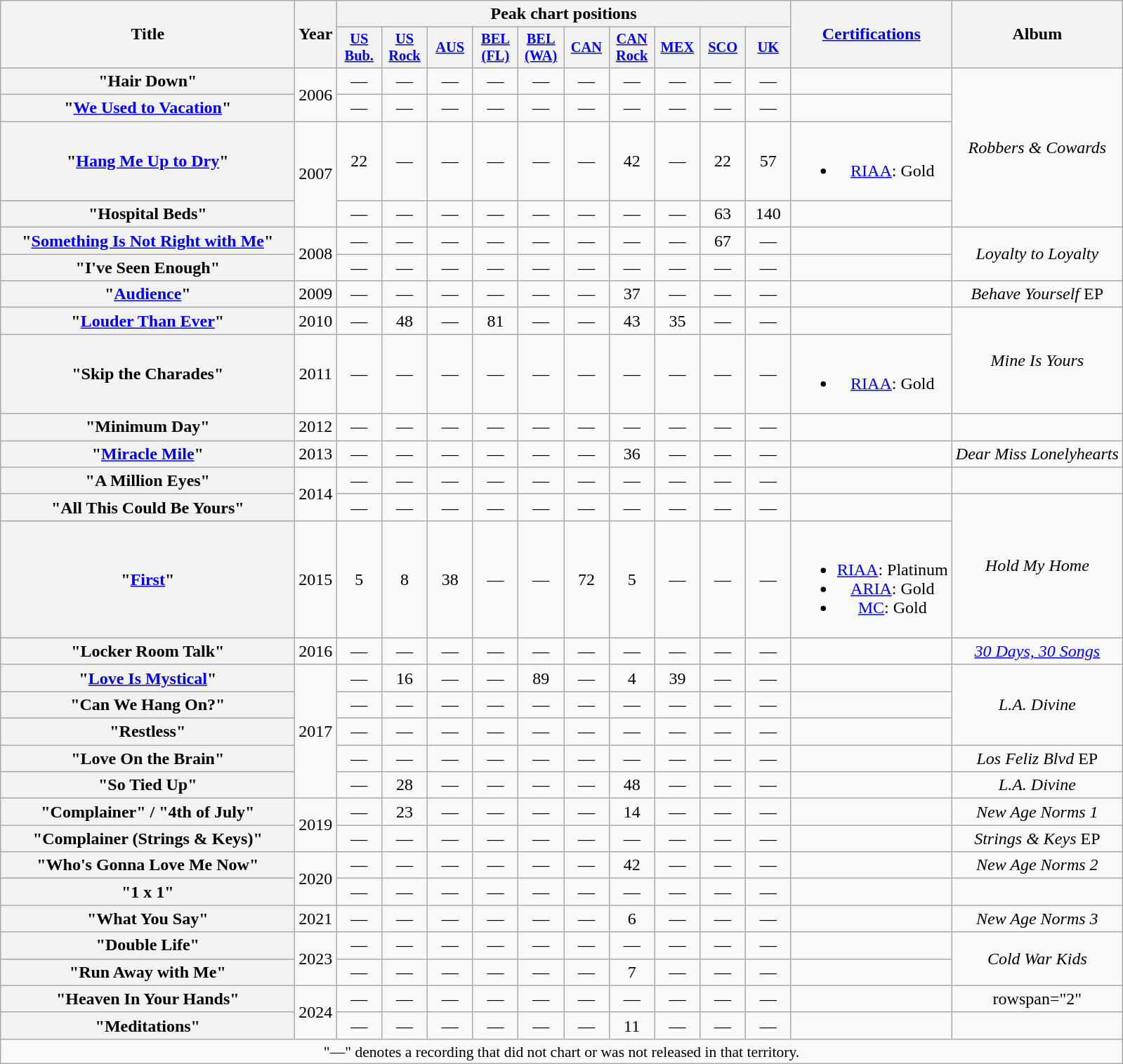<table class="wikitable plainrowheaders" style="text-align:center;">
<tr>
<th scope="col" rowspan="2" style="width:17em;">Title</th>
<th scope="col" rowspan="2">Year</th>
<th scope="col" colspan="10">Peak chart positions</th>
<th scope="col" rowspan="2"><a href='#'>Certifications</a></th>
<th scope="col" rowspan="2">Album</th>
</tr>
<tr>
<th scope="col" style="width:2.7em;font-size:85%;"><a href='#'>US<br>Bub.</a><br></th>
<th scope="col" style="width:2.7em;font-size:85%;"><a href='#'>US<br>Rock</a><br></th>
<th scope="col" style="width:2.7em;font-size:85%;"><a href='#'>AUS</a><br></th>
<th scope="col" style="width:2.7em;font-size:85%;"><a href='#'>BEL<br>(FL)</a><br></th>
<th scope="col" style="width:2.7em;font-size:85%;"><a href='#'>BEL<br>(WA)</a><br></th>
<th scope="col" style="width:2.7em;font-size:85%;"><a href='#'>CAN</a><br></th>
<th scope="col" style="width:2.7em;font-size:85%;"><a href='#'>CAN<br>Rock</a><br></th>
<th scope="col" style="width:2.7em;font-size:85%;"><a href='#'>MEX</a><br></th>
<th scope="col" style="width:2.7em;font-size:85%;"><a href='#'>SCO</a><br></th>
<th scope="col" style="width:2.7em;font-size:85%;"><a href='#'>UK</a><br></th>
</tr>
<tr>
<th scope="row">"Hair Down"</th>
<td rowspan="2">2006</td>
<td>—</td>
<td>—</td>
<td>—</td>
<td>—</td>
<td>—</td>
<td>—</td>
<td>—</td>
<td>—</td>
<td>—</td>
<td>—</td>
<td></td>
<td rowspan="4"><em>Robbers & Cowards</em></td>
</tr>
<tr>
<th scope="row">"<a href='#'>We Used to Vacation</a>"</th>
<td>—</td>
<td>—</td>
<td>—</td>
<td>—</td>
<td>—</td>
<td>—</td>
<td>—</td>
<td>—</td>
<td>—</td>
<td>—</td>
<td></td>
</tr>
<tr>
<th scope="row">"<a href='#'>Hang Me Up to Dry</a>"</th>
<td rowspan="2">2007</td>
<td>22</td>
<td>—</td>
<td>—</td>
<td>—</td>
<td>—</td>
<td>—</td>
<td>42</td>
<td>—</td>
<td>22</td>
<td>57</td>
<td><br><ul><li><a href='#'>RIAA</a>: Gold</li></ul></td>
</tr>
<tr>
<th scope="row">"Hospital Beds"</th>
<td>—</td>
<td>—</td>
<td>—</td>
<td>—</td>
<td>—</td>
<td>—</td>
<td>—</td>
<td>—</td>
<td>63</td>
<td>140</td>
<td></td>
</tr>
<tr>
<th scope="row">"<a href='#'>Something Is Not Right with Me</a>"</th>
<td rowspan="2">2008</td>
<td>—</td>
<td>—</td>
<td>—</td>
<td>—</td>
<td>—</td>
<td>—</td>
<td>—</td>
<td>—</td>
<td>67</td>
<td>—</td>
<td></td>
<td rowspan="2"><em>Loyalty to Loyalty</em></td>
</tr>
<tr>
<th scope="row">"I've Seen Enough"</th>
<td>—</td>
<td>—</td>
<td>—</td>
<td>—</td>
<td>—</td>
<td>—</td>
<td>—</td>
<td>—</td>
<td>—</td>
<td>—</td>
<td></td>
</tr>
<tr>
<th scope="row">"<a href='#'>Audience</a>"</th>
<td>2009</td>
<td>—</td>
<td>—</td>
<td>—</td>
<td>—</td>
<td>—</td>
<td>—</td>
<td>37</td>
<td>—</td>
<td>—</td>
<td>—</td>
<td></td>
<td><em>Behave Yourself</em> EP</td>
</tr>
<tr>
<th scope="row">"<a href='#'>Louder Than Ever</a>"</th>
<td>2010</td>
<td>—</td>
<td>48</td>
<td>—</td>
<td>81</td>
<td>—</td>
<td>—</td>
<td>43</td>
<td>35</td>
<td>—</td>
<td>—</td>
<td></td>
<td rowspan="2"><em>Mine Is Yours</em></td>
</tr>
<tr>
<th scope="row">"Skip the Charades"</th>
<td>2011</td>
<td>—</td>
<td>—</td>
<td>—</td>
<td>—</td>
<td>—</td>
<td>—</td>
<td>—</td>
<td>—</td>
<td>—</td>
<td>—</td>
<td><br><ul><li><a href='#'>RIAA</a>: Gold</li></ul></td>
</tr>
<tr>
<th scope="row">"Minimum Day"</th>
<td>2012</td>
<td>—</td>
<td>—</td>
<td>—</td>
<td>—</td>
<td>—</td>
<td>—</td>
<td>—</td>
<td>—</td>
<td>—</td>
<td>—</td>
<td></td>
<td></td>
</tr>
<tr>
<th scope="row">"<a href='#'>Miracle Mile</a>"</th>
<td>2013</td>
<td>—</td>
<td>—</td>
<td>—</td>
<td>—</td>
<td>—</td>
<td>—</td>
<td>36</td>
<td>—</td>
<td>—</td>
<td>—</td>
<td></td>
<td><em>Dear Miss Lonelyhearts</em></td>
</tr>
<tr>
<th scope="row">"A Million Eyes"</th>
<td rowspan="2">2014</td>
<td>—</td>
<td>—</td>
<td>—</td>
<td>—</td>
<td>—</td>
<td>—</td>
<td>—</td>
<td>—</td>
<td>—</td>
<td>—</td>
<td></td>
<td></td>
</tr>
<tr>
<th scope="row">"All This Could Be Yours"</th>
<td>—</td>
<td>—</td>
<td>—</td>
<td>—</td>
<td>—</td>
<td>—</td>
<td>—</td>
<td>—</td>
<td>—</td>
<td>—</td>
<td></td>
<td rowspan="2"><em>Hold My Home</em></td>
</tr>
<tr>
<th scope="row">"<a href='#'>First</a>"</th>
<td>2015</td>
<td>5</td>
<td>8</td>
<td>38</td>
<td>—</td>
<td>—</td>
<td>72</td>
<td>5</td>
<td>—</td>
<td>—</td>
<td>—</td>
<td><br><ul><li><a href='#'>RIAA</a>: Platinum</li><li><a href='#'>ARIA</a>: Gold</li><li><a href='#'>MC</a>: Gold</li></ul></td>
</tr>
<tr>
<th scope="row">"Locker Room Talk"</th>
<td>2016</td>
<td>—</td>
<td>—</td>
<td>—</td>
<td>—</td>
<td>—</td>
<td>—</td>
<td>—</td>
<td>—</td>
<td>—</td>
<td>—</td>
<td></td>
<td><em><a href='#'>30 Days, 30 Songs</a></em></td>
</tr>
<tr>
<th scope="row">"<a href='#'>Love Is Mystical</a>"</th>
<td rowspan="5">2017</td>
<td>—</td>
<td>16</td>
<td>—</td>
<td>—</td>
<td>89</td>
<td>—</td>
<td>4</td>
<td>39</td>
<td>—</td>
<td>—</td>
<td></td>
<td rowspan="3"><em>L.A. Divine</em></td>
</tr>
<tr>
<th scope="row">"Can We Hang On?"</th>
<td>—</td>
<td>—</td>
<td>—</td>
<td>—</td>
<td>—</td>
<td>—</td>
<td>—</td>
<td>—</td>
<td>—</td>
<td>—</td>
<td></td>
</tr>
<tr>
<th scope="row">"Restless"</th>
<td>—</td>
<td>—</td>
<td>—</td>
<td>—</td>
<td>—</td>
<td>—</td>
<td>—</td>
<td>—</td>
<td>—</td>
<td>—</td>
<td></td>
</tr>
<tr>
<th scope="row">"Love On the Brain"<br></th>
<td>—</td>
<td>—</td>
<td>—</td>
<td>—</td>
<td>—</td>
<td>—</td>
<td>—</td>
<td>—</td>
<td>—</td>
<td>—</td>
<td></td>
<td><em>Los Feliz Blvd</em> EP</td>
</tr>
<tr>
<th scope="row">"So Tied Up"<br></th>
<td>—</td>
<td>28</td>
<td>—</td>
<td>—</td>
<td>—</td>
<td>—</td>
<td>48</td>
<td>—</td>
<td>—</td>
<td>—</td>
<td></td>
<td><em>L.A. Divine</em></td>
</tr>
<tr>
<th scope="row">"Complainer" / "4th of July"</th>
<td rowspan="2">2019</td>
<td>—</td>
<td>23</td>
<td>—</td>
<td>—</td>
<td>—</td>
<td>—</td>
<td>14</td>
<td>—</td>
<td>—</td>
<td>—</td>
<td></td>
<td><em>New Age Norms 1</em></td>
</tr>
<tr>
<th scope="row">"Complainer (Strings & Keys)"</th>
<td>—</td>
<td>—</td>
<td>—</td>
<td>—</td>
<td>—</td>
<td>—</td>
<td>—</td>
<td>—</td>
<td>—</td>
<td>—</td>
<td></td>
<td><em>Strings & Keys</em> EP</td>
</tr>
<tr>
<th scope="row">"Who's Gonna Love Me Now"</th>
<td rowspan="2">2020</td>
<td>—</td>
<td>—</td>
<td>—</td>
<td>—</td>
<td>—</td>
<td>—</td>
<td>42</td>
<td>—</td>
<td>—</td>
<td>—</td>
<td></td>
<td><em>New Age Norms 2</em></td>
</tr>
<tr>
<th scope="row">"1 x 1"<br></th>
<td>—</td>
<td>—</td>
<td>—</td>
<td>—</td>
<td>—</td>
<td>—</td>
<td>—</td>
<td>—</td>
<td>—</td>
<td>—</td>
<td></td>
<td></td>
</tr>
<tr>
<th scope="row">"What You Say"<br></th>
<td>2021</td>
<td>—</td>
<td>—</td>
<td>—</td>
<td>—</td>
<td>—</td>
<td>—</td>
<td>6</td>
<td>—</td>
<td>—</td>
<td>—</td>
<td></td>
<td><em>New Age Norms 3</em></td>
</tr>
<tr>
<th scope="row">"Double Life"</th>
<td rowspan="2">2023</td>
<td>—</td>
<td>—</td>
<td>—</td>
<td>—</td>
<td>—</td>
<td>—</td>
<td>—</td>
<td>—</td>
<td>—</td>
<td>—</td>
<td></td>
<td rowspan="2"><em>Cold War Kids</em></td>
</tr>
<tr>
<th scope="row">"Run Away with Me"</th>
<td>—</td>
<td>—</td>
<td>—</td>
<td>—</td>
<td>—</td>
<td>—</td>
<td>7</td>
<td>—</td>
<td>—</td>
<td>—</td>
<td></td>
</tr>
<tr>
<th scope="row">"Heaven In Your Hands"</th>
<td rowspan="2">2024</td>
<td>—</td>
<td>—</td>
<td>—</td>
<td>—</td>
<td>—</td>
<td>—</td>
<td>—</td>
<td>—</td>
<td>—</td>
<td>—</td>
<td></td>
<td>rowspan="2" </td>
</tr>
<tr>
<th scope="row">"Meditations"</th>
<td>—</td>
<td>—</td>
<td>—</td>
<td>—</td>
<td>—</td>
<td>—</td>
<td>11</td>
<td>—</td>
<td>—</td>
<td>—</td>
<td></td>
</tr>
<tr>
<td colspan="14" style="font-size:90%">"—" denotes a recording that did not chart or was not released in that territory.</td>
</tr>
</table>
